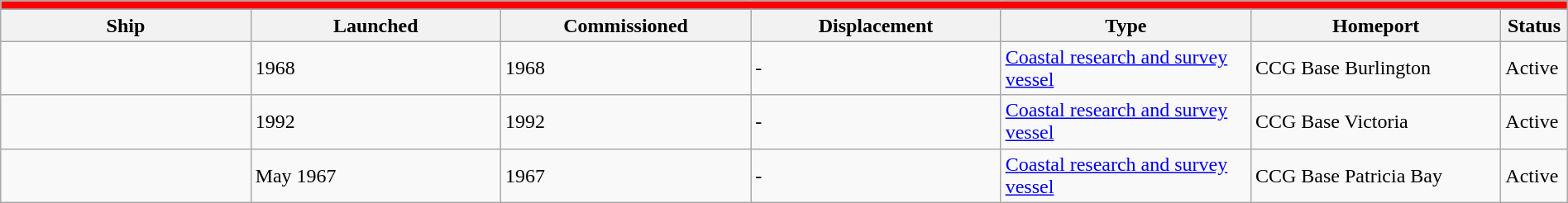<table class="wikitable" style="margin:auto; width:100%;">
<tr>
<th style="align: center; background: #FF0000;" colspan="8"><strong></strong></th>
</tr>
<tr>
</tr>
<tr>
<th style="text-align:center; width:14%;">Ship</th>
<th style="text-align:center; width:14%;">Launched</th>
<th style="text-align:center; width:14%;">Commissioned</th>
<th style="text-align:center; width:14%;">Displacement</th>
<th style="text-align:center; width:14%;">Type</th>
<th style="text-align:center; width:14%;">Homeport</th>
<th style="text-align:center; width:2%;">Status</th>
</tr>
<tr>
<td rowspan="1"></td>
<td>1968</td>
<td>1968</td>
<td>-</td>
<td><a href='#'>Coastal research and survey vessel</a></td>
<td>CCG Base Burlington</td>
<td>Active</td>
</tr>
<tr>
<td rowspan="1"> </td>
<td>1992</td>
<td>1992</td>
<td>-</td>
<td><a href='#'>Coastal research and survey vessel</a></td>
<td>CCG Base Victoria</td>
<td>Active</td>
</tr>
<tr>
<td rowspan="1"></td>
<td>May 1967</td>
<td>1967</td>
<td>-</td>
<td><a href='#'>Coastal research and survey vessel</a></td>
<td>CCG Base Patricia Bay</td>
<td>Active</td>
</tr>
</table>
